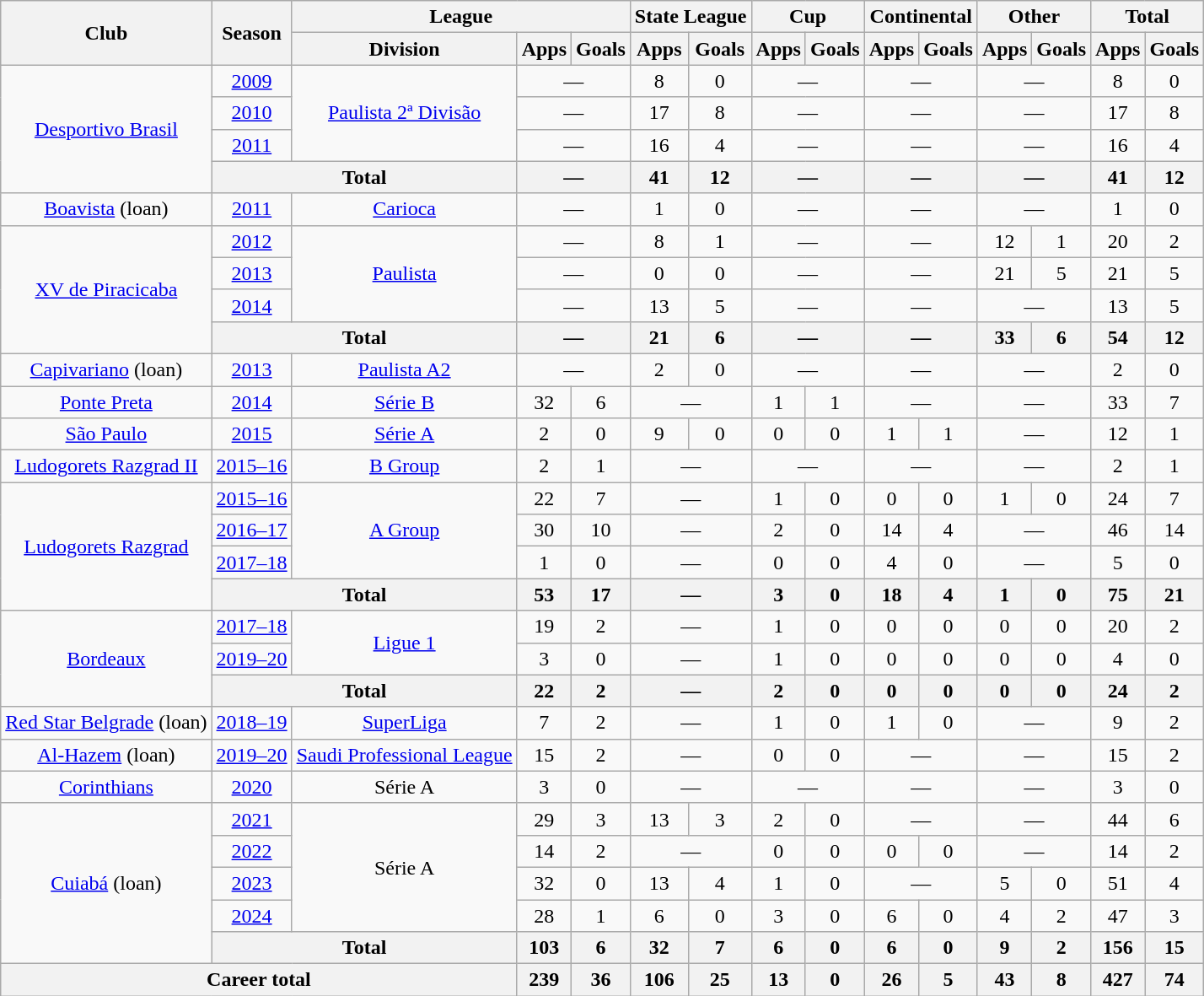<table class="wikitable" style="text-align: center">
<tr>
<th rowspan="2">Club</th>
<th rowspan="2">Season</th>
<th colspan="3">League</th>
<th colspan="2">State League</th>
<th colspan="2">Cup</th>
<th colspan="2">Continental</th>
<th colspan="2">Other</th>
<th colspan="2">Total</th>
</tr>
<tr>
<th>Division</th>
<th>Apps</th>
<th>Goals</th>
<th>Apps</th>
<th>Goals</th>
<th>Apps</th>
<th>Goals</th>
<th>Apps</th>
<th>Goals</th>
<th>Apps</th>
<th>Goals</th>
<th>Apps</th>
<th>Goals</th>
</tr>
<tr>
<td rowspan="4"><a href='#'>Desportivo Brasil</a></td>
<td><a href='#'>2009</a></td>
<td rowspan="3"><a href='#'>Paulista 2ª Divisão</a></td>
<td colspan="2">—</td>
<td>8</td>
<td>0</td>
<td colspan="2">—</td>
<td colspan="2">—</td>
<td colspan="2">—</td>
<td>8</td>
<td>0</td>
</tr>
<tr>
<td><a href='#'>2010</a></td>
<td colspan="2">—</td>
<td>17</td>
<td>8</td>
<td colspan="2">—</td>
<td colspan="2">—</td>
<td colspan="2">—</td>
<td>17</td>
<td>8</td>
</tr>
<tr>
<td><a href='#'>2011</a></td>
<td colspan="2">—</td>
<td>16</td>
<td>4</td>
<td colspan="2">—</td>
<td colspan="2">—</td>
<td colspan="2">—</td>
<td>16</td>
<td>4</td>
</tr>
<tr>
<th colspan="2">Total</th>
<th colspan="2">—</th>
<th>41</th>
<th>12</th>
<th colspan="2">—</th>
<th colspan="2">—</th>
<th colspan="2">—</th>
<th>41</th>
<th>12</th>
</tr>
<tr>
<td><a href='#'>Boavista</a> (loan)</td>
<td><a href='#'>2011</a></td>
<td><a href='#'>Carioca</a></td>
<td colspan="2">—</td>
<td>1</td>
<td>0</td>
<td colspan="2">—</td>
<td colspan="2">—</td>
<td colspan="2">—</td>
<td>1</td>
<td>0</td>
</tr>
<tr>
<td rowspan="4"><a href='#'>XV de Piracicaba</a></td>
<td><a href='#'>2012</a></td>
<td rowspan="3"><a href='#'>Paulista</a></td>
<td colspan="2">—</td>
<td>8</td>
<td>1</td>
<td colspan="2">—</td>
<td colspan="2">—</td>
<td>12</td>
<td>1</td>
<td>20</td>
<td>2</td>
</tr>
<tr>
<td><a href='#'>2013</a></td>
<td colspan="2">—</td>
<td>0</td>
<td>0</td>
<td colspan="2">—</td>
<td colspan="2">—</td>
<td>21</td>
<td>5</td>
<td>21</td>
<td>5</td>
</tr>
<tr>
<td><a href='#'>2014</a></td>
<td colspan="2">—</td>
<td>13</td>
<td>5</td>
<td colspan="2">—</td>
<td colspan="2">—</td>
<td colspan="2">—</td>
<td>13</td>
<td>5</td>
</tr>
<tr>
<th colspan="2">Total</th>
<th colspan="2">—</th>
<th>21</th>
<th>6</th>
<th colspan="2">—</th>
<th colspan="2">—</th>
<th>33</th>
<th>6</th>
<th>54</th>
<th>12</th>
</tr>
<tr>
<td><a href='#'>Capivariano</a> (loan)</td>
<td><a href='#'>2013</a></td>
<td><a href='#'>Paulista A2</a></td>
<td colspan="2">—</td>
<td>2</td>
<td>0</td>
<td colspan="2">—</td>
<td colspan="2">—</td>
<td colspan="2">—</td>
<td>2</td>
<td>0</td>
</tr>
<tr>
<td><a href='#'>Ponte Preta</a></td>
<td><a href='#'>2014</a></td>
<td><a href='#'>Série B</a></td>
<td>32</td>
<td>6</td>
<td colspan="2">—</td>
<td>1</td>
<td>1</td>
<td colspan="2">—</td>
<td colspan="2">—</td>
<td>33</td>
<td>7</td>
</tr>
<tr>
<td><a href='#'>São Paulo</a></td>
<td><a href='#'>2015</a></td>
<td><a href='#'>Série A</a></td>
<td>2</td>
<td>0</td>
<td>9</td>
<td>0</td>
<td>0</td>
<td>0</td>
<td>1</td>
<td>1</td>
<td colspan="2">—</td>
<td>12</td>
<td>1</td>
</tr>
<tr>
<td><a href='#'>Ludogorets Razgrad II</a></td>
<td><a href='#'>2015–16</a></td>
<td><a href='#'>B Group</a></td>
<td>2</td>
<td>1</td>
<td colspan="2">—</td>
<td colspan="2">—</td>
<td colspan="2">—</td>
<td colspan="2">—</td>
<td>2</td>
<td>1</td>
</tr>
<tr>
<td rowspan="4"><a href='#'>Ludogorets Razgrad</a></td>
<td><a href='#'>2015–16</a></td>
<td rowspan="3"><a href='#'>A Group</a></td>
<td>22</td>
<td>7</td>
<td colspan="2">—</td>
<td>1</td>
<td>0</td>
<td>0</td>
<td>0</td>
<td>1</td>
<td>0</td>
<td>24</td>
<td>7</td>
</tr>
<tr>
<td><a href='#'>2016–17</a></td>
<td>30</td>
<td>10</td>
<td colspan="2">—</td>
<td>2</td>
<td>0</td>
<td>14</td>
<td>4</td>
<td colspan="2">—</td>
<td>46</td>
<td>14</td>
</tr>
<tr>
<td><a href='#'>2017–18</a></td>
<td>1</td>
<td>0</td>
<td colspan="2">—</td>
<td>0</td>
<td>0</td>
<td>4</td>
<td>0</td>
<td colspan="2">—</td>
<td>5</td>
<td>0</td>
</tr>
<tr>
<th colspan="2">Total</th>
<th>53</th>
<th>17</th>
<th colspan="2">—</th>
<th>3</th>
<th>0</th>
<th>18</th>
<th>4</th>
<th>1</th>
<th>0</th>
<th>75</th>
<th>21</th>
</tr>
<tr>
<td rowspan="3"><a href='#'>Bordeaux</a></td>
<td><a href='#'>2017–18</a></td>
<td rowspan="2"><a href='#'>Ligue 1</a></td>
<td>19</td>
<td>2</td>
<td colspan="2">—</td>
<td>1</td>
<td>0</td>
<td>0</td>
<td>0</td>
<td>0</td>
<td>0</td>
<td>20</td>
<td>2</td>
</tr>
<tr>
<td><a href='#'>2019–20</a></td>
<td>3</td>
<td>0</td>
<td colspan="2">—</td>
<td>1</td>
<td>0</td>
<td>0</td>
<td>0</td>
<td>0</td>
<td>0</td>
<td>4</td>
<td>0</td>
</tr>
<tr>
<th colspan="2">Total</th>
<th>22</th>
<th>2</th>
<th colspan="2">—</th>
<th>2</th>
<th>0</th>
<th>0</th>
<th>0</th>
<th>0</th>
<th>0</th>
<th>24</th>
<th>2</th>
</tr>
<tr>
<td><a href='#'>Red Star Belgrade</a> (loan)</td>
<td><a href='#'>2018–19</a></td>
<td><a href='#'>SuperLiga</a></td>
<td>7</td>
<td>2</td>
<td colspan="2">—</td>
<td>1</td>
<td>0</td>
<td>1</td>
<td>0</td>
<td colspan="2">—</td>
<td>9</td>
<td>2</td>
</tr>
<tr>
<td><a href='#'>Al-Hazem</a> (loan)</td>
<td><a href='#'>2019–20</a></td>
<td><a href='#'>Saudi Professional League</a></td>
<td>15</td>
<td>2</td>
<td colspan="2">—</td>
<td>0</td>
<td>0</td>
<td colspan="2">—</td>
<td colspan="2">—</td>
<td>15</td>
<td>2</td>
</tr>
<tr>
<td><a href='#'>Corinthians</a></td>
<td><a href='#'>2020</a></td>
<td>Série A</td>
<td>3</td>
<td>0</td>
<td colspan="2">—</td>
<td colspan="2">—</td>
<td colspan="2">—</td>
<td colspan="2">—</td>
<td>3</td>
<td>0</td>
</tr>
<tr>
<td rowspan="5"><a href='#'>Cuiabá</a> (loan)</td>
<td><a href='#'>2021</a></td>
<td rowspan="4">Série A</td>
<td>29</td>
<td>3</td>
<td>13</td>
<td>3</td>
<td>2</td>
<td>0</td>
<td colspan="2">—</td>
<td colspan="2">—</td>
<td>44</td>
<td>6</td>
</tr>
<tr>
<td><a href='#'>2022</a></td>
<td>14</td>
<td>2</td>
<td colspan="2">—</td>
<td>0</td>
<td>0</td>
<td>0</td>
<td>0</td>
<td colspan="2">—</td>
<td>14</td>
<td>2</td>
</tr>
<tr>
<td><a href='#'>2023</a></td>
<td>32</td>
<td>0</td>
<td>13</td>
<td>4</td>
<td>1</td>
<td>0</td>
<td colspan="2">—</td>
<td>5</td>
<td>0</td>
<td>51</td>
<td>4</td>
</tr>
<tr>
<td><a href='#'>2024</a></td>
<td>28</td>
<td>1</td>
<td>6</td>
<td>0</td>
<td>3</td>
<td>0</td>
<td>6</td>
<td>0</td>
<td>4</td>
<td>2</td>
<td>47</td>
<td>3</td>
</tr>
<tr>
<th colspan="2">Total</th>
<th>103</th>
<th>6</th>
<th>32</th>
<th>7</th>
<th>6</th>
<th>0</th>
<th>6</th>
<th>0</th>
<th>9</th>
<th>2</th>
<th>156</th>
<th>15</th>
</tr>
<tr>
<th colspan="3">Career total</th>
<th>239</th>
<th>36</th>
<th>106</th>
<th>25</th>
<th>13</th>
<th>0</th>
<th>26</th>
<th>5</th>
<th>43</th>
<th>8</th>
<th>427</th>
<th>74</th>
</tr>
</table>
